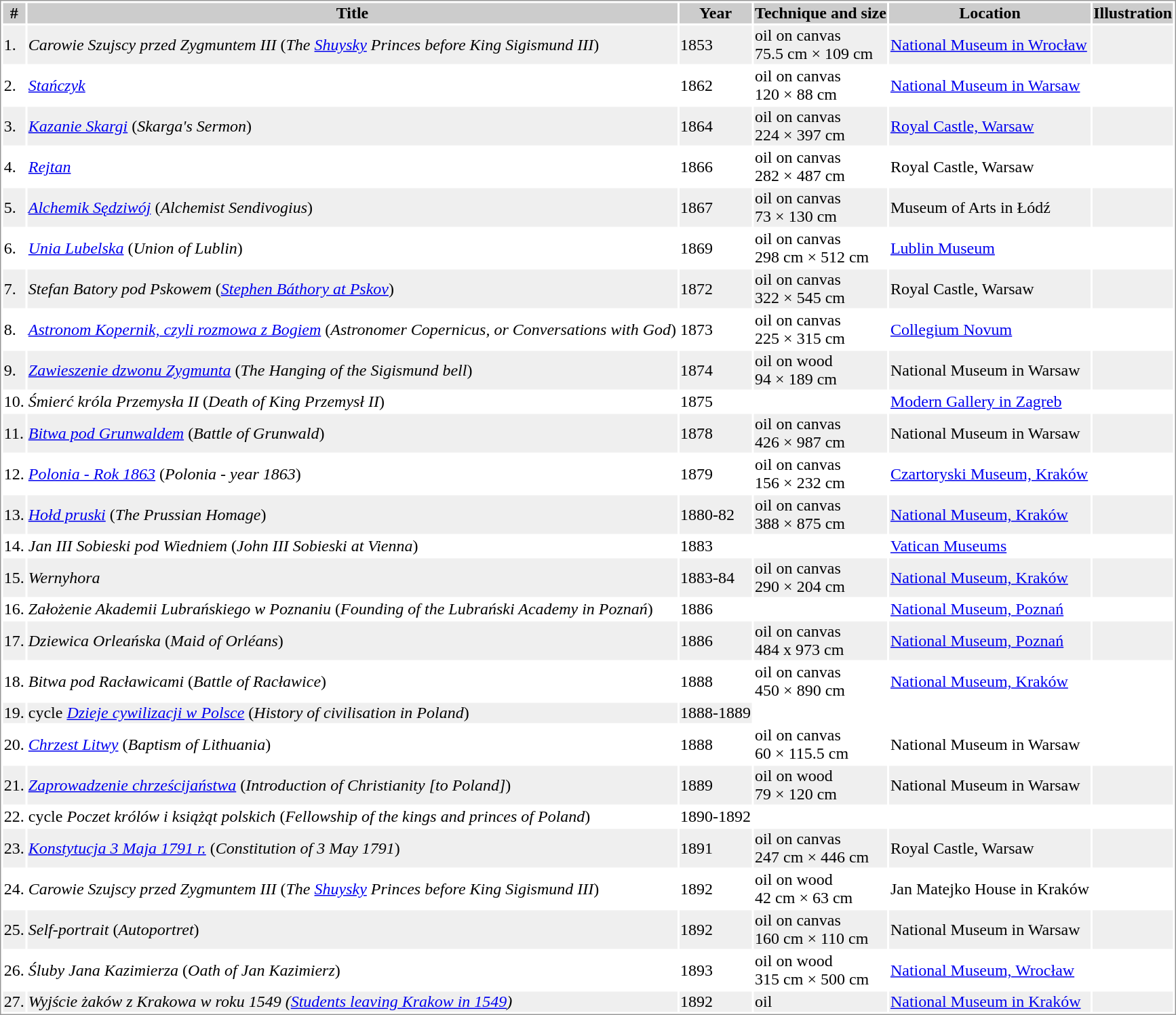<table border="0" style="margin:auto; border:1px solid #999; background:#fff;">
<tr style="text-align:center; background:#ccc;">
<td><strong>#</strong></td>
<td><strong>Title</strong></td>
<td><strong>Year</strong></td>
<td><strong>Technique and size</strong></td>
<td><strong>Location</strong></td>
<td><strong>Illustration</strong></td>
</tr>
<tr style="background:#efefef;">
<td>1.</td>
<td><em>Carowie Szujscy przed Zygmuntem III</em> (<em>The <a href='#'>Shuysky</a> Princes before King Sigismund III</em>)</td>
<td>1853</td>
<td>oil on canvas<br>75.5 cm × 109 cm</td>
<td><a href='#'>National Museum in Wrocław</a></td>
<td></td>
</tr>
<tr>
<td>2.</td>
<td><em><a href='#'>Stańczyk</a></em></td>
<td>1862</td>
<td>oil on canvas<br>120 × 88 cm</td>
<td><a href='#'>National Museum in Warsaw</a></td>
<td></td>
</tr>
<tr style="background:#efefef;">
<td>3.</td>
<td><em><a href='#'>Kazanie Skargi</a></em> (<em>Skarga's Sermon</em>)</td>
<td>1864</td>
<td>oil on canvas<br>224 × 397 cm</td>
<td><a href='#'>Royal Castle, Warsaw</a></td>
<td></td>
</tr>
<tr>
<td>4.</td>
<td><em><a href='#'>Rejtan</a></em></td>
<td>1866</td>
<td>oil on canvas<br>282 × 487 cm</td>
<td>Royal Castle, Warsaw</td>
<td></td>
</tr>
<tr style="background:#efefef;">
<td>5.</td>
<td><em><a href='#'>Alchemik Sędziwój</a></em> (<em>Alchemist Sendivogius</em>)</td>
<td>1867</td>
<td>oil on canvas<br>73 × 130 cm</td>
<td>Museum of Arts in Łódź</td>
<td></td>
</tr>
<tr>
<td>6.</td>
<td><em><a href='#'>Unia Lubelska</a></em> (<em>Union of Lublin</em>)</td>
<td>1869</td>
<td>oil on canvas<br>298 cm × 512 cm</td>
<td><a href='#'>Lublin Museum</a></td>
<td></td>
</tr>
<tr style="background:#efefef;">
<td>7.</td>
<td><em>Stefan Batory pod Pskowem</em> (<em><a href='#'>Stephen Báthory at Pskov</a></em>)</td>
<td>1872</td>
<td>oil on canvas<br>322 × 545 cm</td>
<td>Royal Castle, Warsaw</td>
<td></td>
</tr>
<tr>
<td>8.</td>
<td><em><a href='#'>Astronom Kopernik, czyli rozmowa z Bogiem</a></em> (<em>Astronomer Copernicus, or Conversations with God</em>)</td>
<td>1873</td>
<td>oil on canvas<br>225 × 315 cm</td>
<td><a href='#'>Collegium Novum</a></td>
<td></td>
</tr>
<tr style="background:#efefef;">
<td>9.</td>
<td><em><a href='#'>Zawieszenie dzwonu Zygmunta</a></em> (<em>The Hanging of the Sigismund bell</em>)</td>
<td>1874</td>
<td>oil on wood<br>94 × 189 cm</td>
<td>National Museum in Warsaw</td>
<td></td>
</tr>
<tr>
<td>10.</td>
<td><em>Śmierć króla Przemysła II</em> (<em>Death of King Przemysł II</em>)</td>
<td>1875</td>
<td></td>
<td><a href='#'>Modern Gallery in Zagreb</a></td>
<td></td>
</tr>
<tr style="background:#efefef;">
<td>11.</td>
<td><em><a href='#'>Bitwa pod Grunwaldem</a></em> (<em>Battle of Grunwald</em>)</td>
<td>1878</td>
<td>oil on canvas<br>426 × 987 cm</td>
<td>National Museum in Warsaw</td>
<td></td>
</tr>
<tr>
<td>12.</td>
<td><em><a href='#'>Polonia - Rok 1863</a></em> (<em>Polonia - year 1863</em>)</td>
<td>1879</td>
<td>oil on canvas<br>156 × 232 cm</td>
<td><a href='#'>Czartoryski Museum, Kraków</a></td>
<td></td>
</tr>
<tr style="background:#efefef;">
<td>13.</td>
<td><em><a href='#'>Hołd pruski</a></em>  (<em>The Prussian Homage</em>)</td>
<td>1880-82</td>
<td>oil on canvas<br>388 × 875 cm</td>
<td><a href='#'>National Museum, Kraków</a></td>
<td></td>
</tr>
<tr>
<td>14.</td>
<td><em>Jan III Sobieski pod Wiedniem</em> (<em>John III Sobieski at Vienna</em>)</td>
<td>1883</td>
<td></td>
<td><a href='#'>Vatican Museums</a></td>
<td></td>
</tr>
<tr style="background:#efefef;">
<td>15.</td>
<td><em>Wernyhora</em></td>
<td>1883-84</td>
<td>oil on canvas<br>290 × 204 cm</td>
<td><a href='#'>National Museum, Kraków</a></td>
<td></td>
</tr>
<tr>
<td>16.</td>
<td><em>Założenie Akademii Lubrańskiego w Poznaniu</em> (<em>Founding of the Lubrański Academy in Poznań</em>)</td>
<td>1886</td>
<td></td>
<td><a href='#'>National Museum, Poznań</a></td>
<td></td>
</tr>
<tr style="background:#efefef;">
<td>17.</td>
<td><em>Dziewica Orleańska</em> (<em>Maid of Orléans</em>)</td>
<td>1886</td>
<td>oil on canvas<br> 484 x 973 cm</td>
<td><a href='#'>National Museum, Poznań</a></td>
<td></td>
</tr>
<tr>
<td>18.</td>
<td><em>Bitwa pod Racławicami</em> (<em>Battle of Racławice</em>)</td>
<td>1888</td>
<td>oil on canvas<br>450 × 890 cm</td>
<td><a href='#'>National Museum, Kraków</a></td>
<td></td>
</tr>
<tr style="background:#efefef;">
<td>19.</td>
<td>cycle <em><a href='#'>Dzieje cywilizacji w Polsce</a></em> (<em>History of civilisation in Poland</em>)</td>
<td>1888-1889</td>
</tr>
<tr>
<td>20.</td>
<td><em><a href='#'>Chrzest Litwy</a></em> (<em>Baptism of Lithuania</em>)</td>
<td>1888</td>
<td>oil on canvas<br>60 × 115.5 cm</td>
<td>National Museum in Warsaw</td>
<td></td>
</tr>
<tr style="background:#efefef;">
<td>21.</td>
<td><em><a href='#'>Zaprowadzenie chrześcijaństwa</a></em> (<em>Introduction of Christianity [to Poland]</em>)</td>
<td>1889</td>
<td>oil on wood<br>79 × 120 cm</td>
<td>National Museum in Warsaw</td>
<td></td>
</tr>
<tr>
<td>22.</td>
<td>cycle <em>Poczet królów i książąt polskich</em> (<em>Fellowship of the kings and princes of Poland</em>)</td>
<td>1890-1892</td>
<td></td>
<td></td>
<td></td>
</tr>
<tr style="background:#efefef;">
<td>23.</td>
<td><em><a href='#'>Konstytucja 3 Maja 1791 r.</a></em> (<em>Constitution of 3 May 1791</em>)</td>
<td>1891</td>
<td>oil on canvas<br>247 cm × 446 cm</td>
<td>Royal Castle, Warsaw</td>
<td></td>
</tr>
<tr>
<td>24.</td>
<td><em>Carowie Szujscy przed Zygmuntem III</em> (<em>The <a href='#'>Shuysky</a> Princes before King Sigismund III</em>)</td>
<td>1892</td>
<td>oil on wood<br>42 cm × 63 cm</td>
<td>Jan Matejko House in Kraków</td>
<td></td>
</tr>
<tr style="background:#efefef;">
<td>25.</td>
<td><em>Self-portrait</em> (<em>Autoportret</em>)</td>
<td>1892</td>
<td>oil on canvas<br>160 cm × 110 cm</td>
<td>National Museum in Warsaw</td>
<td></td>
</tr>
<tr>
<td>26.</td>
<td><em>Śluby Jana Kazimierza</em> (<em>Oath of Jan Kazimierz</em>)</td>
<td>1893</td>
<td>oil on wood<br>315 cm × 500 cm</td>
<td><a href='#'>National Museum, Wrocław</a></td>
<td></td>
</tr>
<tr style="background:#efefef;">
<td>27.</td>
<td><em>Wyjście żaków z Krakowa w roku 1549 (<a href='#'>Students leaving Krakow in 1549</a>)</em></td>
<td>1892</td>
<td>oil</td>
<td><a href='#'>National Museum in Kraków</a></td>
<td></td>
</tr>
</table>
